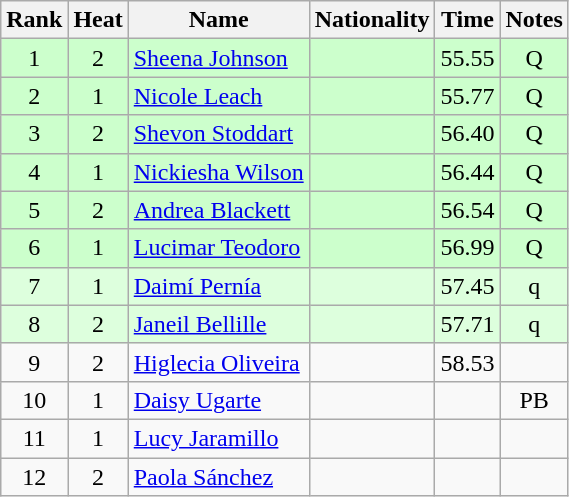<table class="wikitable sortable" style="text-align:center">
<tr>
<th>Rank</th>
<th>Heat</th>
<th>Name</th>
<th>Nationality</th>
<th>Time</th>
<th>Notes</th>
</tr>
<tr bgcolor=ccffcc>
<td>1</td>
<td>2</td>
<td align=left><a href='#'>Sheena Johnson</a></td>
<td align=left></td>
<td>55.55</td>
<td>Q</td>
</tr>
<tr bgcolor=ccffcc>
<td>2</td>
<td>1</td>
<td align=left><a href='#'>Nicole Leach</a></td>
<td align=left></td>
<td>55.77</td>
<td>Q</td>
</tr>
<tr bgcolor=ccffcc>
<td>3</td>
<td>2</td>
<td align=left><a href='#'>Shevon Stoddart</a></td>
<td align=left></td>
<td>56.40</td>
<td>Q</td>
</tr>
<tr bgcolor=ccffcc>
<td>4</td>
<td>1</td>
<td align=left><a href='#'>Nickiesha Wilson</a></td>
<td align=left></td>
<td>56.44</td>
<td>Q</td>
</tr>
<tr bgcolor=ccffcc>
<td>5</td>
<td>2</td>
<td align=left><a href='#'>Andrea Blackett</a></td>
<td align=left></td>
<td>56.54</td>
<td>Q</td>
</tr>
<tr bgcolor=ccffcc>
<td>6</td>
<td>1</td>
<td align=left><a href='#'>Lucimar Teodoro</a></td>
<td align=left></td>
<td>56.99</td>
<td>Q</td>
</tr>
<tr bgcolor=ddffdd>
<td>7</td>
<td>1</td>
<td align=left><a href='#'>Daimí Pernía</a></td>
<td align=left></td>
<td>57.45</td>
<td>q</td>
</tr>
<tr bgcolor=ddffdd>
<td>8</td>
<td>2</td>
<td align=left><a href='#'>Janeil Bellille</a></td>
<td align=left></td>
<td>57.71</td>
<td>q</td>
</tr>
<tr>
<td>9</td>
<td>2</td>
<td align=left><a href='#'>Higlecia Oliveira</a></td>
<td align=left></td>
<td>58.53</td>
<td></td>
</tr>
<tr>
<td>10</td>
<td>1</td>
<td align=left><a href='#'>Daisy Ugarte</a></td>
<td align=left></td>
<td></td>
<td>PB</td>
</tr>
<tr>
<td>11</td>
<td>1</td>
<td align=left><a href='#'>Lucy Jaramillo</a></td>
<td align=left></td>
<td></td>
<td></td>
</tr>
<tr>
<td>12</td>
<td>2</td>
<td align=left><a href='#'>Paola Sánchez</a></td>
<td align=left></td>
<td></td>
<td></td>
</tr>
</table>
